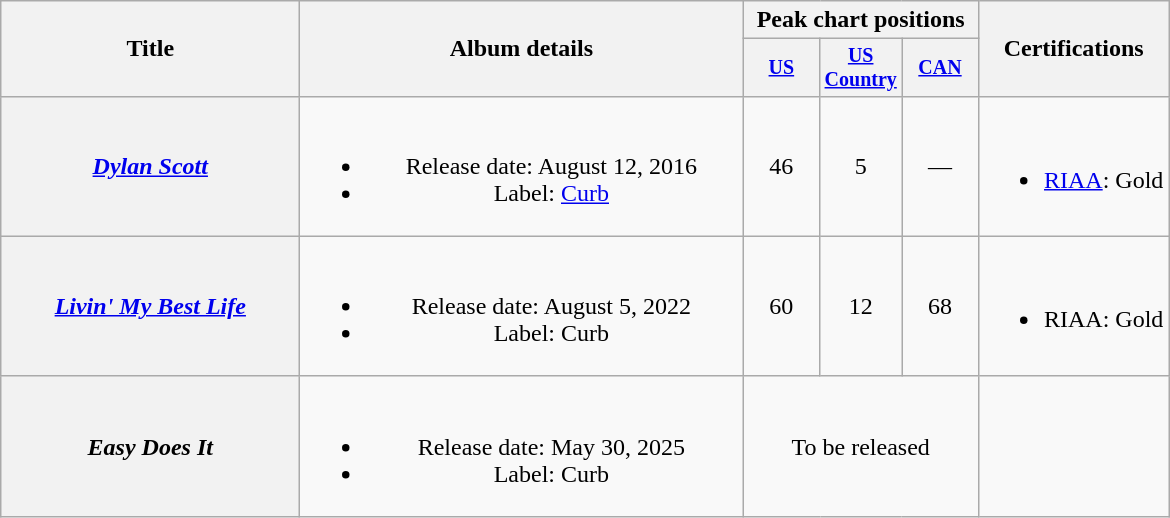<table class="wikitable plainrowheaders" style="text-align:center;">
<tr>
<th scope="col" rowspan="2" style="width:12em;">Title</th>
<th scope="col" rowspan="2" style="width:18em;">Album details</th>
<th scope="col" colspan="3">Peak chart positions</th>
<th scope="col" rowspan="2">Certifications</th>
</tr>
<tr style="font-size:smaller;">
<th scope="col" width="45"><a href='#'>US</a><br></th>
<th scope="col" width="45"><a href='#'>US<br>Country</a><br></th>
<th scope="col" width="45"><a href='#'>CAN</a><br></th>
</tr>
<tr>
<th scope="row"><em><a href='#'>Dylan Scott</a></em></th>
<td><br><ul><li>Release date: August 12, 2016</li><li>Label: <a href='#'>Curb</a></li></ul></td>
<td>46</td>
<td>5</td>
<td>—</td>
<td><br><ul><li><a href='#'>RIAA</a>: Gold</li></ul></td>
</tr>
<tr>
<th scope="row"><em><a href='#'>Livin' My Best Life</a></em></th>
<td><br><ul><li>Release date: August 5, 2022</li><li>Label: Curb</li></ul></td>
<td>60</td>
<td>12</td>
<td>68</td>
<td><br><ul><li>RIAA: Gold</li></ul></td>
</tr>
<tr>
<th scope="row"><em>Easy Does It</em></th>
<td><br><ul><li>Release date: May 30, 2025</li><li>Label: Curb</li></ul></td>
<td colspan="3">To be released</td>
<td></td>
</tr>
</table>
